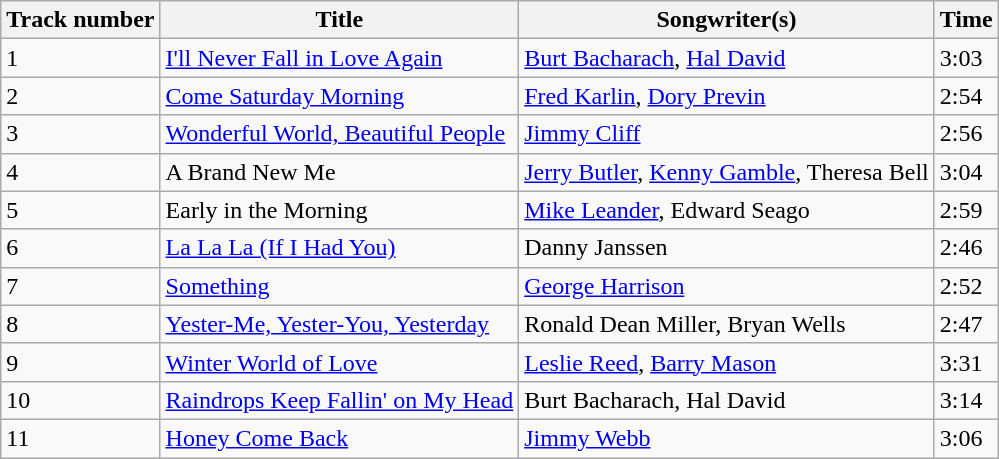<table class="wikitable">
<tr>
<th>Track number</th>
<th>Title</th>
<th>Songwriter(s)</th>
<th>Time</th>
</tr>
<tr>
<td>1</td>
<td><a href='#'>I'll Never Fall in Love Again</a></td>
<td><a href='#'>Burt Bacharach</a>, <a href='#'>Hal David</a></td>
<td>3:03</td>
</tr>
<tr>
<td>2</td>
<td><a href='#'>Come Saturday Morning</a></td>
<td><a href='#'>Fred Karlin</a>, <a href='#'>Dory Previn</a></td>
<td>2:54</td>
</tr>
<tr>
<td>3</td>
<td><a href='#'>Wonderful World, Beautiful People</a></td>
<td><a href='#'>Jimmy Cliff</a></td>
<td>2:56</td>
</tr>
<tr>
<td>4</td>
<td>A Brand New Me</td>
<td><a href='#'>Jerry Butler</a>, <a href='#'>Kenny Gamble</a>, Theresa Bell</td>
<td>3:04</td>
</tr>
<tr>
<td>5</td>
<td>Early in the Morning</td>
<td><a href='#'>Mike Leander</a>, Edward Seago</td>
<td>2:59</td>
</tr>
<tr>
<td>6</td>
<td><a href='#'>La La La (If I Had You)</a></td>
<td>Danny Janssen</td>
<td>2:46</td>
</tr>
<tr>
<td>7</td>
<td><a href='#'>Something</a></td>
<td><a href='#'>George Harrison</a></td>
<td>2:52</td>
</tr>
<tr>
<td>8</td>
<td><a href='#'>Yester-Me, Yester-You, Yesterday</a></td>
<td>Ronald Dean Miller, Bryan Wells</td>
<td>2:47</td>
</tr>
<tr>
<td>9</td>
<td><a href='#'>Winter World of Love</a></td>
<td><a href='#'>Leslie Reed</a>, <a href='#'>Barry Mason</a></td>
<td>3:31</td>
</tr>
<tr>
<td>10</td>
<td><a href='#'>Raindrops Keep Fallin' on My Head</a></td>
<td>Burt Bacharach, Hal David</td>
<td>3:14</td>
</tr>
<tr>
<td>11</td>
<td><a href='#'>Honey Come Back</a></td>
<td><a href='#'>Jimmy Webb</a></td>
<td>3:06</td>
</tr>
</table>
